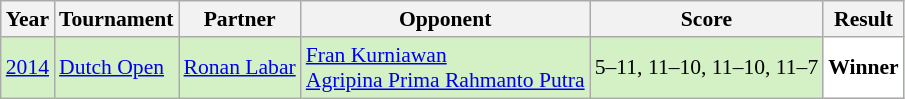<table class="sortable wikitable" style="font-size: 90%;">
<tr>
<th>Year</th>
<th>Tournament</th>
<th>Partner</th>
<th>Opponent</th>
<th>Score</th>
<th>Result</th>
</tr>
<tr style="background:#D4F1C5">
<td align="center"><a href='#'>2014</a></td>
<td align="left"><a href='#'>Dutch Open</a></td>
<td align="left"> <a href='#'>Ronan Labar</a></td>
<td align="left"> <a href='#'>Fran Kurniawan</a><br> <a href='#'>Agripina Prima Rahmanto Putra</a></td>
<td align="left">5–11, 11–10, 11–10, 11–7</td>
<td style="text-align:left; background:white"> <strong>Winner</strong></td>
</tr>
</table>
